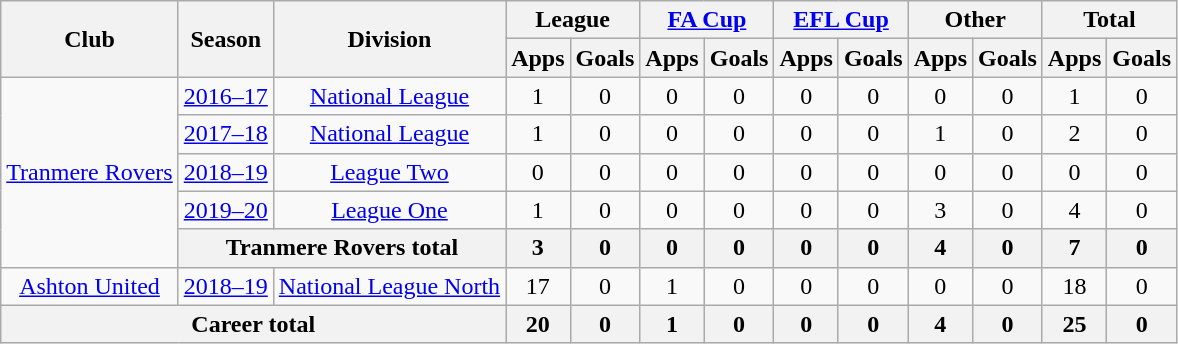<table class="wikitable" style="text-align:center">
<tr>
<th rowspan="2">Club</th>
<th rowspan="2">Season</th>
<th rowspan="2">Division</th>
<th colspan="2">League</th>
<th colspan="2"><a href='#'>FA Cup</a></th>
<th colspan="2"><a href='#'>EFL Cup</a></th>
<th colspan="2">Other</th>
<th colspan="2">Total</th>
</tr>
<tr>
<th>Apps</th>
<th>Goals</th>
<th>Apps</th>
<th>Goals</th>
<th>Apps</th>
<th>Goals</th>
<th>Apps</th>
<th>Goals</th>
<th>Apps</th>
<th>Goals</th>
</tr>
<tr>
<td rowspan=5><a href='#'>Tranmere Rovers</a></td>
<td><a href='#'>2016–17</a></td>
<td><a href='#'>National League</a></td>
<td>1</td>
<td>0</td>
<td>0</td>
<td>0</td>
<td>0</td>
<td>0</td>
<td>0</td>
<td>0</td>
<td>1</td>
<td>0</td>
</tr>
<tr>
<td><a href='#'>2017–18</a></td>
<td><a href='#'>National League</a></td>
<td>1</td>
<td>0</td>
<td>0</td>
<td>0</td>
<td>0</td>
<td>0</td>
<td>1</td>
<td>0</td>
<td>2</td>
<td>0</td>
</tr>
<tr>
<td><a href='#'>2018–19</a></td>
<td><a href='#'>League Two</a></td>
<td>0</td>
<td>0</td>
<td>0</td>
<td>0</td>
<td>0</td>
<td>0</td>
<td>0</td>
<td>0</td>
<td>0</td>
<td>0</td>
</tr>
<tr>
<td><a href='#'>2019–20</a></td>
<td><a href='#'>League One</a></td>
<td>1</td>
<td>0</td>
<td>0</td>
<td>0</td>
<td>0</td>
<td>0</td>
<td>3</td>
<td>0</td>
<td>4</td>
<td>0</td>
</tr>
<tr>
<th colspan="2">Tranmere Rovers total</th>
<th>3</th>
<th>0</th>
<th>0</th>
<th>0</th>
<th>0</th>
<th>0</th>
<th>4</th>
<th>0</th>
<th>7</th>
<th>0</th>
</tr>
<tr>
<td><a href='#'>Ashton United</a></td>
<td><a href='#'>2018–19</a></td>
<td><a href='#'>National League North</a></td>
<td>17</td>
<td>0</td>
<td>1</td>
<td>0</td>
<td>0</td>
<td>0</td>
<td>0</td>
<td>0</td>
<td>18</td>
<td>0</td>
</tr>
<tr>
<th colspan=3>Career total</th>
<th>20</th>
<th>0</th>
<th>1</th>
<th>0</th>
<th>0</th>
<th>0</th>
<th>4</th>
<th>0</th>
<th>25</th>
<th>0</th>
</tr>
</table>
